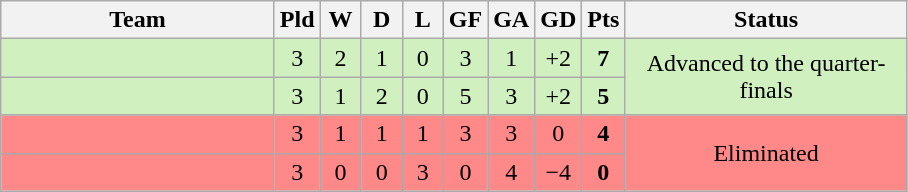<table class="wikitable" style="text-align: center;">
<tr>
<th width="175">Team</th>
<th width="20">Pld</th>
<th width="20">W</th>
<th width="20">D</th>
<th width="20">L</th>
<th width="20">GF</th>
<th width="20">GA</th>
<th width="20">GD</th>
<th width="20">Pts</th>
<th width="181">Status</th>
</tr>
<tr bgcolor=#D0F0C0>
<td align=left></td>
<td>3</td>
<td>2</td>
<td>1</td>
<td>0</td>
<td>3</td>
<td>1</td>
<td>+2</td>
<td><strong>7</strong></td>
<td rowspan=2>Advanced to the quarter-finals</td>
</tr>
<tr bgcolor=#D0F0C0>
<td align=left></td>
<td>3</td>
<td>1</td>
<td>2</td>
<td>0</td>
<td>5</td>
<td>3</td>
<td>+2</td>
<td><strong>5</strong></td>
</tr>
<tr bgcolor=#FF8888>
<td align=left></td>
<td>3</td>
<td>1</td>
<td>1</td>
<td>1</td>
<td>3</td>
<td>3</td>
<td>0</td>
<td><strong>4</strong></td>
<td rowspan=2>Eliminated</td>
</tr>
<tr bgcolor=#FF8888>
<td align=left></td>
<td>3</td>
<td>0</td>
<td>0</td>
<td>3</td>
<td>0</td>
<td>4</td>
<td>−4</td>
<td><strong>0</strong></td>
</tr>
</table>
